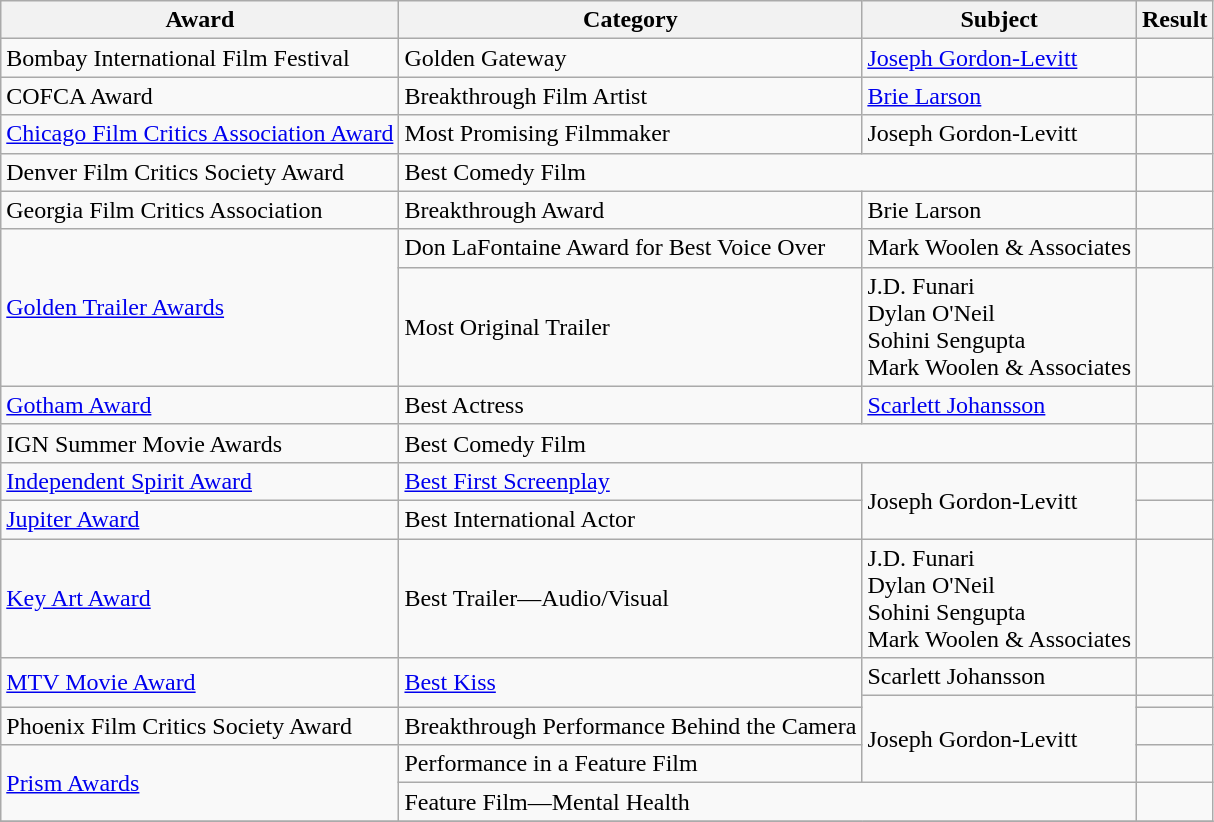<table class="wikitable">
<tr>
<th>Award</th>
<th>Category</th>
<th>Subject</th>
<th>Result</th>
</tr>
<tr>
<td>Bombay International Film Festival</td>
<td>Golden Gateway</td>
<td><a href='#'>Joseph Gordon-Levitt</a></td>
<td></td>
</tr>
<tr>
<td>COFCA Award</td>
<td>Breakthrough Film Artist</td>
<td><a href='#'>Brie Larson</a></td>
<td></td>
</tr>
<tr>
<td><a href='#'>Chicago Film Critics Association Award</a></td>
<td>Most Promising Filmmaker</td>
<td>Joseph Gordon-Levitt</td>
<td></td>
</tr>
<tr>
<td>Denver Film Critics Society Award</td>
<td colspan=2>Best Comedy Film</td>
<td></td>
</tr>
<tr>
<td>Georgia Film Critics Association</td>
<td>Breakthrough Award</td>
<td>Brie Larson</td>
<td></td>
</tr>
<tr>
<td rowspan=2><a href='#'>Golden Trailer Awards</a></td>
<td>Don LaFontaine Award for Best Voice Over</td>
<td>Mark Woolen & Associates</td>
<td></td>
</tr>
<tr>
<td>Most Original Trailer</td>
<td>J.D. Funari<br>Dylan O'Neil<br>Sohini Sengupta<br>Mark Woolen & Associates</td>
<td></td>
</tr>
<tr>
<td><a href='#'>Gotham Award</a></td>
<td>Best Actress</td>
<td><a href='#'>Scarlett Johansson</a></td>
<td></td>
</tr>
<tr>
<td>IGN Summer Movie Awards</td>
<td colspan=2>Best Comedy Film</td>
<td></td>
</tr>
<tr>
<td><a href='#'>Independent Spirit Award</a></td>
<td><a href='#'>Best First Screenplay</a></td>
<td rowspan=2>Joseph Gordon-Levitt</td>
<td></td>
</tr>
<tr>
<td><a href='#'>Jupiter Award</a></td>
<td>Best International Actor</td>
<td></td>
</tr>
<tr>
<td><a href='#'>Key Art Award</a></td>
<td>Best Trailer—Audio/Visual</td>
<td>J.D. Funari<br>Dylan O'Neil<br>Sohini Sengupta<br>Mark Woolen & Associates</td>
<td></td>
</tr>
<tr>
<td rowspan=2><a href='#'>MTV Movie Award</a></td>
<td rowspan=2><a href='#'>Best Kiss</a></td>
<td>Scarlett Johansson</td>
<td></td>
</tr>
<tr>
<td rowspan=3>Joseph Gordon-Levitt</td>
<td></td>
</tr>
<tr>
<td>Phoenix Film Critics Society Award</td>
<td>Breakthrough Performance Behind the Camera</td>
<td></td>
</tr>
<tr>
<td rowspan=2><a href='#'>Prism Awards</a></td>
<td>Performance in a Feature Film</td>
<td></td>
</tr>
<tr>
<td colspan=2>Feature Film—Mental Health</td>
<td></td>
</tr>
<tr>
</tr>
</table>
